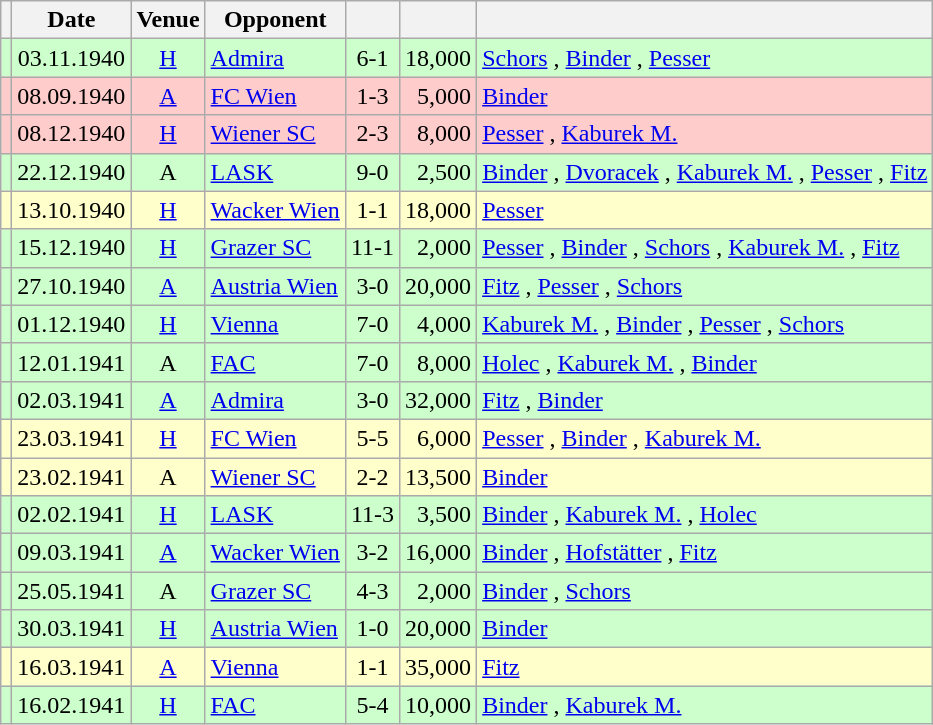<table class="wikitable" Style="text-align: center">
<tr>
<th></th>
<th>Date</th>
<th>Venue</th>
<th>Opponent</th>
<th></th>
<th></th>
<th></th>
</tr>
<tr style="background:#cfc">
<td></td>
<td>03.11.1940</td>
<td><a href='#'>H</a></td>
<td align="left"><a href='#'>Admira</a></td>
<td>6-1</td>
<td align="right">18,000</td>
<td align="left"><a href='#'>Schors</a>   , <a href='#'>Binder</a>  , <a href='#'>Pesser</a> </td>
</tr>
<tr style="background:#fcc">
<td></td>
<td>08.09.1940</td>
<td><a href='#'>A</a></td>
<td align="left"><a href='#'>FC Wien</a></td>
<td>1-3</td>
<td align="right">5,000</td>
<td align="left"><a href='#'>Binder</a> </td>
</tr>
<tr style="background:#fcc">
<td></td>
<td>08.12.1940</td>
<td><a href='#'>H</a></td>
<td align="left"><a href='#'>Wiener SC</a></td>
<td>2-3</td>
<td align="right">8,000</td>
<td align="left"><a href='#'>Pesser</a> , <a href='#'>Kaburek M.</a> </td>
</tr>
<tr style="background:#cfc">
<td></td>
<td>22.12.1940</td>
<td>A</td>
<td align="left"><a href='#'>LASK</a></td>
<td>9-0</td>
<td align="right">2,500</td>
<td align="left"><a href='#'>Binder</a>    , <a href='#'>Dvoracek</a> , <a href='#'>Kaburek M.</a>  , <a href='#'>Pesser</a> , <a href='#'>Fitz</a> </td>
</tr>
<tr style="background:#ffc">
<td></td>
<td>13.10.1940</td>
<td><a href='#'>H</a></td>
<td align="left"><a href='#'>Wacker Wien</a></td>
<td>1-1</td>
<td align="right">18,000</td>
<td align="left"><a href='#'>Pesser</a> </td>
</tr>
<tr style="background:#cfc">
<td></td>
<td>15.12.1940</td>
<td><a href='#'>H</a></td>
<td align="left"><a href='#'>Grazer SC</a></td>
<td>11-1</td>
<td align="right">2,000</td>
<td align="left"><a href='#'>Pesser</a>  , <a href='#'>Binder</a> , <a href='#'>Schors</a>     , <a href='#'>Kaburek M.</a>  , <a href='#'>Fitz</a> </td>
</tr>
<tr style="background:#cfc">
<td></td>
<td>27.10.1940</td>
<td><a href='#'>A</a></td>
<td align="left"><a href='#'>Austria Wien</a></td>
<td>3-0</td>
<td align="right">20,000</td>
<td align="left"><a href='#'>Fitz</a> , <a href='#'>Pesser</a> , <a href='#'>Schors</a> </td>
</tr>
<tr style="background:#cfc">
<td></td>
<td>01.12.1940</td>
<td><a href='#'>H</a></td>
<td align="left"><a href='#'>Vienna</a></td>
<td>7-0</td>
<td align="right">4,000</td>
<td align="left"><a href='#'>Kaburek M.</a>  , <a href='#'>Binder</a> , <a href='#'>Pesser</a>  , <a href='#'>Schors</a>  </td>
</tr>
<tr style="background:#cfc">
<td></td>
<td>12.01.1941</td>
<td>A</td>
<td align="left"><a href='#'>FAC</a></td>
<td>7-0</td>
<td align="right">8,000</td>
<td align="left"><a href='#'>Holec</a>    , <a href='#'>Kaburek M.</a>  , <a href='#'>Binder</a> </td>
</tr>
<tr style="background:#cfc">
<td></td>
<td>02.03.1941</td>
<td><a href='#'>A</a></td>
<td align="left"><a href='#'>Admira</a></td>
<td>3-0</td>
<td align="right">32,000</td>
<td align="left"><a href='#'>Fitz</a>  , <a href='#'>Binder</a> </td>
</tr>
<tr style="background:#ffc">
<td></td>
<td>23.03.1941</td>
<td><a href='#'>H</a></td>
<td align="left"><a href='#'>FC Wien</a></td>
<td>5-5</td>
<td align="right">6,000</td>
<td align="left"><a href='#'>Pesser</a> , <a href='#'>Binder</a> , <a href='#'>Kaburek M.</a>   </td>
</tr>
<tr style="background:#ffc">
<td></td>
<td>23.02.1941</td>
<td>A</td>
<td align="left"><a href='#'>Wiener SC</a></td>
<td>2-2</td>
<td align="right">13,500</td>
<td align="left"><a href='#'>Binder</a>  </td>
</tr>
<tr style="background:#cfc">
<td></td>
<td>02.02.1941</td>
<td><a href='#'>H</a></td>
<td align="left"><a href='#'>LASK</a></td>
<td>11-3</td>
<td align="right">3,500</td>
<td align="left"><a href='#'>Binder</a>     , <a href='#'>Kaburek M.</a>     , <a href='#'>Holec</a> </td>
</tr>
<tr style="background:#cfc">
<td></td>
<td>09.03.1941</td>
<td><a href='#'>A</a></td>
<td align="left"><a href='#'>Wacker Wien</a></td>
<td>3-2</td>
<td align="right">16,000</td>
<td align="left"><a href='#'>Binder</a> , <a href='#'>Hofstätter</a> , <a href='#'>Fitz</a> </td>
</tr>
<tr style="background:#cfc">
<td></td>
<td>25.05.1941</td>
<td>A</td>
<td align="left"><a href='#'>Grazer SC</a></td>
<td>4-3</td>
<td align="right">2,000</td>
<td align="left"><a href='#'>Binder</a>  , <a href='#'>Schors</a>  </td>
</tr>
<tr style="background:#cfc">
<td></td>
<td>30.03.1941</td>
<td><a href='#'>H</a></td>
<td align="left"><a href='#'>Austria Wien</a></td>
<td>1-0</td>
<td align="right">20,000</td>
<td align="left"><a href='#'>Binder</a> </td>
</tr>
<tr style="background:#ffc">
<td></td>
<td>16.03.1941</td>
<td><a href='#'>A</a></td>
<td align="left"><a href='#'>Vienna</a></td>
<td>1-1</td>
<td align="right">35,000</td>
<td align="left"><a href='#'>Fitz</a> </td>
</tr>
<tr style="background:#cfc">
<td></td>
<td>16.02.1941</td>
<td><a href='#'>H</a></td>
<td align="left"><a href='#'>FAC</a></td>
<td>5-4</td>
<td align="right">10,000</td>
<td align="left"><a href='#'>Binder</a>    , <a href='#'>Kaburek M.</a> </td>
</tr>
</table>
